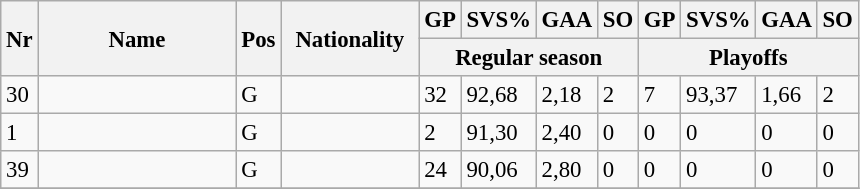<table class="wikitable sortable" style="text-align:left; font-size:95%">
<tr>
<th rowspan="2">Nr</th>
<th rowspan="2" width="125px">Name</th>
<th rowspan="2">Pos</th>
<th rowspan="2" width="85px">Nationality</th>
<th>GP</th>
<th>SVS%</th>
<th>GAA</th>
<th>SO</th>
<th>GP</th>
<th>SVS%</th>
<th>GAA</th>
<th>SO</th>
</tr>
<tr class="unsortable">
<th colspan="4">Regular season</th>
<th colspan="4">Playoffs</th>
</tr>
<tr>
<td>30</td>
<td></td>
<td>G</td>
<td></td>
<td>32</td>
<td>92,68</td>
<td>2,18</td>
<td>2</td>
<td>7</td>
<td>93,37</td>
<td>1,66</td>
<td>2</td>
</tr>
<tr>
<td>1</td>
<td></td>
<td>G</td>
<td></td>
<td>2</td>
<td>91,30</td>
<td>2,40</td>
<td>0</td>
<td>0</td>
<td>0</td>
<td>0</td>
<td>0</td>
</tr>
<tr>
<td>39</td>
<td></td>
<td>G</td>
<td></td>
<td>24</td>
<td>90,06</td>
<td>2,80</td>
<td>0</td>
<td>0</td>
<td>0</td>
<td>0</td>
<td>0</td>
</tr>
<tr>
</tr>
</table>
